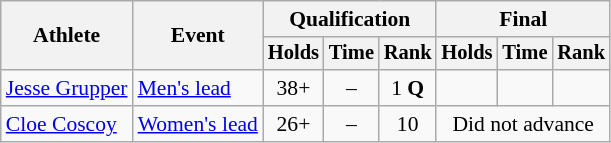<table class=wikitable style=font-size:90%;text-align:center>
<tr>
<th rowspan=2>Athlete</th>
<th rowspan=2>Event</th>
<th colspan=3>Qualification</th>
<th colspan=3>Final</th>
</tr>
<tr style=font-size:95%>
<th>Holds</th>
<th>Time</th>
<th>Rank</th>
<th>Holds</th>
<th>Time</th>
<th>Rank</th>
</tr>
<tr>
<td align=left><a href='#'>Jesse Grupper</a></td>
<td align=left><a href='#'>Men's lead</a></td>
<td>38+</td>
<td>–</td>
<td>1 <strong>Q</strong></td>
<td></td>
<td></td>
<td></td>
</tr>
<tr>
<td align=left><a href='#'>Cloe Coscoy</a></td>
<td align=left><a href='#'>Women's lead</a></td>
<td>26+</td>
<td>–</td>
<td>10</td>
<td colspan=3>Did not advance</td>
</tr>
</table>
